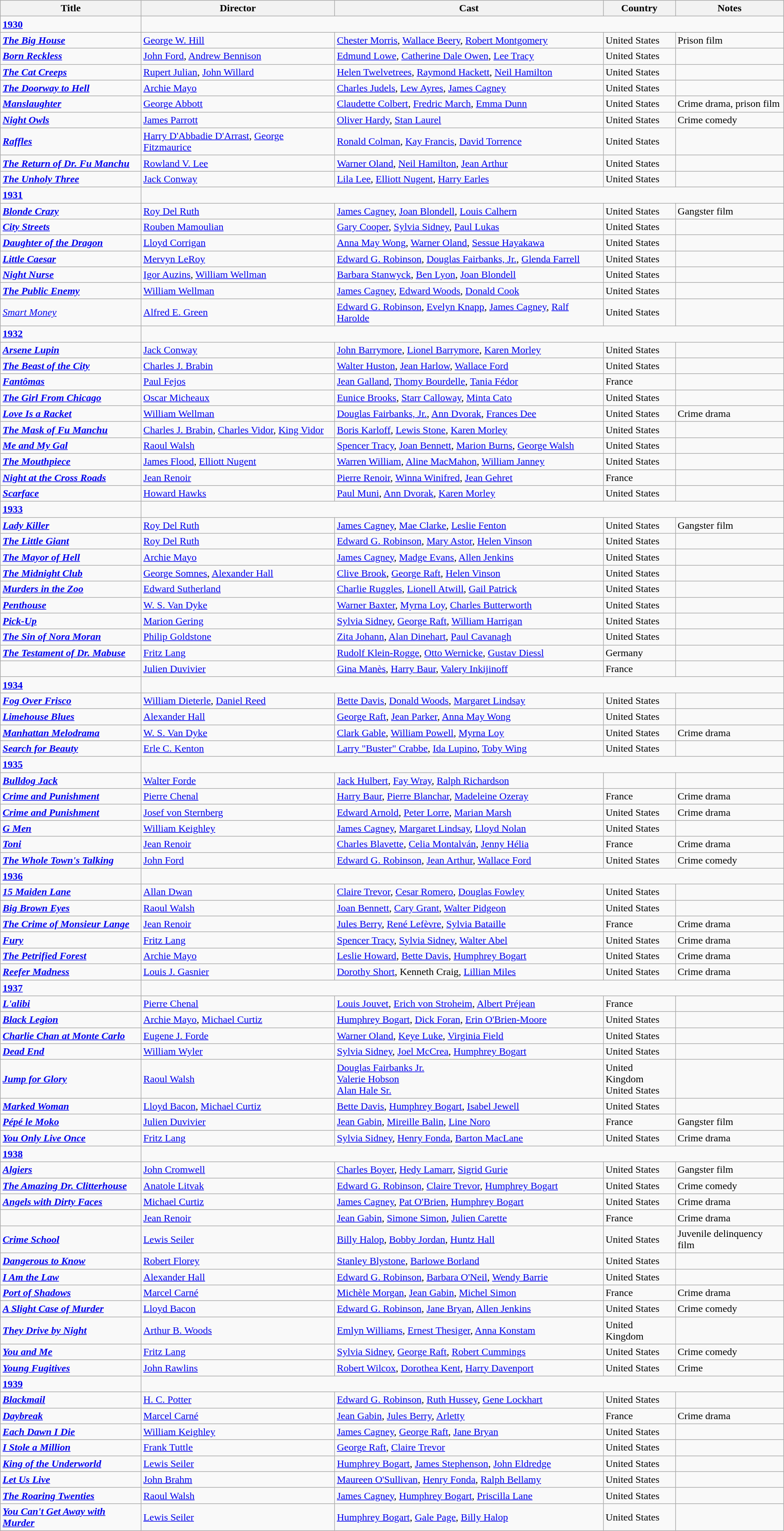<table class="wikitable">
<tr>
<th>Title</th>
<th>Director</th>
<th>Cast</th>
<th>Country</th>
<th>Notes</th>
</tr>
<tr>
<td><strong><a href='#'>1930</a></strong></td>
</tr>
<tr>
<td><strong><em><a href='#'>The Big House</a></em></strong></td>
<td><a href='#'>George W. Hill</a></td>
<td><a href='#'>Chester Morris</a>, <a href='#'>Wallace Beery</a>, <a href='#'>Robert Montgomery</a></td>
<td>United States</td>
<td>Prison film</td>
</tr>
<tr>
<td><strong><em><a href='#'>Born Reckless</a></em></strong></td>
<td><a href='#'>John Ford</a>, <a href='#'>Andrew Bennison</a></td>
<td><a href='#'>Edmund Lowe</a>, <a href='#'>Catherine Dale Owen</a>, <a href='#'>Lee Tracy</a></td>
<td>United States</td>
<td></td>
</tr>
<tr>
<td><strong><em><a href='#'>The Cat Creeps</a></em></strong></td>
<td><a href='#'>Rupert Julian</a>, <a href='#'>John Willard</a></td>
<td><a href='#'>Helen Twelvetrees</a>, <a href='#'>Raymond Hackett</a>, <a href='#'>Neil Hamilton</a></td>
<td>United States</td>
<td></td>
</tr>
<tr>
<td><strong><em><a href='#'>The Doorway to Hell</a></em></strong></td>
<td><a href='#'>Archie Mayo</a></td>
<td><a href='#'>Charles Judels</a>, <a href='#'>Lew Ayres</a>, <a href='#'>James Cagney</a></td>
<td>United States</td>
<td></td>
</tr>
<tr>
<td><strong><em><a href='#'>Manslaughter</a></em></strong></td>
<td><a href='#'>George Abbott</a></td>
<td><a href='#'>Claudette Colbert</a>, <a href='#'>Fredric March</a>, <a href='#'>Emma Dunn</a></td>
<td>United States</td>
<td>Crime drama, prison film</td>
</tr>
<tr>
<td><strong><em><a href='#'>Night Owls</a></em></strong></td>
<td><a href='#'>James Parrott</a></td>
<td><a href='#'>Oliver Hardy</a>, <a href='#'>Stan Laurel</a></td>
<td>United States</td>
<td>Crime comedy</td>
</tr>
<tr>
<td><strong><em><a href='#'>Raffles</a></em></strong></td>
<td><a href='#'>Harry D'Abbadie D'Arrast</a>, <a href='#'>George Fitzmaurice</a></td>
<td><a href='#'>Ronald Colman</a>, <a href='#'>Kay Francis</a>, <a href='#'>David Torrence</a></td>
<td>United States</td>
<td></td>
</tr>
<tr>
<td><strong><em><a href='#'>The Return of Dr. Fu Manchu</a></em></strong></td>
<td><a href='#'>Rowland V. Lee</a></td>
<td><a href='#'>Warner Oland</a>, <a href='#'>Neil Hamilton</a>, <a href='#'>Jean Arthur</a></td>
<td>United States</td>
<td></td>
</tr>
<tr>
<td><strong><em><a href='#'>The Unholy Three</a></em></strong></td>
<td><a href='#'>Jack Conway</a></td>
<td><a href='#'>Lila Lee</a>, <a href='#'>Elliott Nugent</a>, <a href='#'>Harry Earles</a></td>
<td>United States</td>
<td></td>
</tr>
<tr>
<td><strong><a href='#'>1931</a></strong></td>
</tr>
<tr>
<td><strong><em><a href='#'>Blonde Crazy</a></em></strong></td>
<td><a href='#'>Roy Del Ruth</a></td>
<td><a href='#'>James Cagney</a>, <a href='#'>Joan Blondell</a>, <a href='#'>Louis Calhern</a></td>
<td>United States</td>
<td>Gangster film</td>
</tr>
<tr>
<td><strong><em><a href='#'>City Streets</a></em></strong></td>
<td><a href='#'>Rouben Mamoulian</a></td>
<td><a href='#'>Gary Cooper</a>, <a href='#'>Sylvia Sidney</a>, <a href='#'>Paul Lukas</a></td>
<td>United States</td>
<td></td>
</tr>
<tr>
<td><strong><em><a href='#'>Daughter of the Dragon</a></em></strong></td>
<td><a href='#'>Lloyd Corrigan</a></td>
<td><a href='#'>Anna May Wong</a>, <a href='#'>Warner Oland</a>, <a href='#'>Sessue Hayakawa</a></td>
<td>United States</td>
<td></td>
</tr>
<tr>
<td><strong><em><a href='#'>Little Caesar</a></em></strong></td>
<td><a href='#'>Mervyn LeRoy</a></td>
<td><a href='#'>Edward G. Robinson</a>, <a href='#'>Douglas Fairbanks, Jr.</a>, <a href='#'>Glenda Farrell</a></td>
<td>United States</td>
<td></td>
</tr>
<tr>
<td><strong><em><a href='#'>Night Nurse</a></em></strong></td>
<td><a href='#'>Igor Auzins</a>, <a href='#'>William Wellman</a></td>
<td><a href='#'>Barbara Stanwyck</a>, <a href='#'>Ben Lyon</a>, <a href='#'>Joan Blondell</a></td>
<td>United States</td>
<td></td>
</tr>
<tr>
<td><strong><em><a href='#'>The Public Enemy</a></em></strong></td>
<td><a href='#'>William Wellman</a></td>
<td><a href='#'>James Cagney</a>, <a href='#'>Edward Woods</a>, <a href='#'>Donald Cook</a></td>
<td>United States</td>
<td></td>
</tr>
<tr>
<td><em><a href='#'>Smart Money</a></em></td>
<td><a href='#'>Alfred E. Green</a></td>
<td><a href='#'>Edward G. Robinson</a>, <a href='#'>Evelyn Knapp</a>, <a href='#'>James Cagney</a>, <a href='#'>Ralf Harolde</a></td>
<td>United States</td>
<td></td>
</tr>
<tr>
<td><strong><a href='#'>1932</a></strong></td>
</tr>
<tr>
<td><strong><em><a href='#'>Arsene Lupin</a></em></strong></td>
<td><a href='#'>Jack Conway</a></td>
<td><a href='#'>John Barrymore</a>, <a href='#'>Lionel Barrymore</a>, <a href='#'>Karen Morley</a></td>
<td>United States</td>
<td></td>
</tr>
<tr>
<td><strong><em><a href='#'>The Beast of the City</a></em></strong></td>
<td><a href='#'>Charles J. Brabin</a></td>
<td><a href='#'>Walter Huston</a>, <a href='#'>Jean Harlow</a>, <a href='#'>Wallace Ford</a></td>
<td>United States</td>
<td></td>
</tr>
<tr>
<td><strong><em><a href='#'>Fantômas</a></em></strong></td>
<td><a href='#'>Paul Fejos</a></td>
<td><a href='#'>Jean Galland</a>, <a href='#'>Thomy Bourdelle</a>, <a href='#'>Tania Fédor</a></td>
<td>France</td>
<td></td>
</tr>
<tr>
<td><strong><em><a href='#'>The Girl From Chicago</a></em></strong></td>
<td><a href='#'>Oscar Micheaux</a></td>
<td><a href='#'>Eunice Brooks</a>, <a href='#'>Starr Calloway</a>, <a href='#'>Minta Cato</a></td>
<td>United States</td>
<td></td>
</tr>
<tr>
<td><strong><em><a href='#'>Love Is a Racket</a></em></strong></td>
<td><a href='#'>William Wellman</a></td>
<td><a href='#'>Douglas Fairbanks, Jr.</a>, <a href='#'>Ann Dvorak</a>, <a href='#'>Frances Dee</a></td>
<td>United States</td>
<td>Crime drama</td>
</tr>
<tr>
<td><strong><em><a href='#'>The Mask of Fu Manchu</a></em></strong></td>
<td><a href='#'>Charles J. Brabin</a>, <a href='#'>Charles Vidor</a>, <a href='#'>King Vidor</a></td>
<td><a href='#'>Boris Karloff</a>, <a href='#'>Lewis Stone</a>, <a href='#'>Karen Morley</a></td>
<td>United States</td>
<td></td>
</tr>
<tr>
<td><strong><em><a href='#'>Me and My Gal</a></em></strong></td>
<td><a href='#'>Raoul Walsh</a></td>
<td><a href='#'>Spencer Tracy</a>, <a href='#'>Joan Bennett</a>, <a href='#'>Marion Burns</a>, <a href='#'>George Walsh</a></td>
<td>United States</td>
<td></td>
</tr>
<tr>
<td><strong><em><a href='#'>The Mouthpiece</a></em></strong></td>
<td><a href='#'>James Flood</a>, <a href='#'>Elliott Nugent</a></td>
<td><a href='#'>Warren William</a>, <a href='#'>Aline MacMahon</a>, <a href='#'>William Janney</a></td>
<td>United States</td>
<td></td>
</tr>
<tr>
<td><strong><em><a href='#'>Night at the Cross Roads</a></em></strong></td>
<td><a href='#'>Jean Renoir</a></td>
<td><a href='#'>Pierre Renoir</a>, <a href='#'>Winna Winifred</a>, <a href='#'>Jean Gehret</a></td>
<td>France</td>
<td></td>
</tr>
<tr>
<td><strong><em><a href='#'>Scarface</a></em></strong></td>
<td><a href='#'>Howard Hawks</a></td>
<td><a href='#'>Paul Muni</a>, <a href='#'>Ann Dvorak</a>, <a href='#'>Karen Morley</a></td>
<td>United States</td>
<td></td>
</tr>
<tr>
<td><strong><a href='#'>1933</a></strong></td>
</tr>
<tr>
<td><strong><em><a href='#'>Lady Killer</a></em></strong></td>
<td><a href='#'>Roy Del Ruth</a></td>
<td><a href='#'>James Cagney</a>, <a href='#'>Mae Clarke</a>, <a href='#'>Leslie Fenton</a></td>
<td>United States</td>
<td>Gangster film</td>
</tr>
<tr>
<td><strong><em><a href='#'>The Little Giant</a></em></strong></td>
<td><a href='#'>Roy Del Ruth</a></td>
<td><a href='#'>Edward G. Robinson</a>, <a href='#'>Mary Astor</a>, <a href='#'>Helen Vinson</a></td>
<td>United States</td>
<td></td>
</tr>
<tr>
<td><strong><em><a href='#'>The Mayor of Hell</a></em></strong></td>
<td><a href='#'>Archie Mayo</a></td>
<td><a href='#'>James Cagney</a>, <a href='#'>Madge Evans</a>, <a href='#'>Allen Jenkins</a></td>
<td>United States</td>
<td></td>
</tr>
<tr>
<td><strong><em><a href='#'>The Midnight Club</a></em></strong></td>
<td><a href='#'>George Somnes</a>, <a href='#'>Alexander Hall</a></td>
<td><a href='#'>Clive Brook</a>, <a href='#'>George Raft</a>, <a href='#'>Helen Vinson</a></td>
<td>United States</td>
<td></td>
</tr>
<tr>
<td><strong><em><a href='#'>Murders in the Zoo</a></em></strong></td>
<td><a href='#'>Edward Sutherland</a></td>
<td><a href='#'>Charlie Ruggles</a>, <a href='#'>Lionell Atwill</a>, <a href='#'>Gail Patrick</a></td>
<td>United States</td>
<td></td>
</tr>
<tr>
<td><strong><em><a href='#'>Penthouse</a></em></strong></td>
<td><a href='#'>W. S. Van Dyke</a></td>
<td><a href='#'>Warner Baxter</a>, <a href='#'>Myrna Loy</a>, <a href='#'>Charles Butterworth</a></td>
<td>United States</td>
<td></td>
</tr>
<tr>
<td><strong><em><a href='#'>Pick-Up</a></em></strong></td>
<td><a href='#'>Marion Gering</a></td>
<td><a href='#'>Sylvia Sidney</a>, <a href='#'>George Raft</a>, <a href='#'>William Harrigan</a></td>
<td>United States</td>
<td></td>
</tr>
<tr>
<td><strong><em><a href='#'>The Sin of Nora Moran</a></em></strong></td>
<td><a href='#'>Philip Goldstone</a></td>
<td><a href='#'>Zita Johann</a>, <a href='#'>Alan Dinehart</a>, <a href='#'>Paul Cavanagh</a></td>
<td>United States</td>
<td></td>
</tr>
<tr>
<td><strong><em><a href='#'>The Testament of Dr. Mabuse</a></em></strong></td>
<td><a href='#'>Fritz Lang</a></td>
<td><a href='#'>Rudolf Klein-Rogge</a>, <a href='#'>Otto Wernicke</a>, <a href='#'>Gustav Diessl</a></td>
<td>Germany</td>
<td></td>
</tr>
<tr>
<td><strong></strong></td>
<td><a href='#'>Julien Duvivier</a></td>
<td><a href='#'>Gina Manès</a>, <a href='#'>Harry Baur</a>, <a href='#'>Valery Inkijinoff</a></td>
<td>France</td>
<td></td>
</tr>
<tr>
<td><strong><a href='#'>1934</a></strong></td>
</tr>
<tr>
<td><strong><em><a href='#'>Fog Over Frisco</a></em></strong></td>
<td><a href='#'>William Dieterle</a>, <a href='#'>Daniel Reed</a></td>
<td><a href='#'>Bette Davis</a>, <a href='#'>Donald Woods</a>, <a href='#'>Margaret Lindsay</a></td>
<td>United States</td>
<td></td>
</tr>
<tr>
<td><strong><em><a href='#'>Limehouse Blues</a></em></strong></td>
<td><a href='#'>Alexander Hall</a></td>
<td><a href='#'>George Raft</a>, <a href='#'>Jean Parker</a>, <a href='#'>Anna May Wong</a></td>
<td>United States</td>
<td></td>
</tr>
<tr>
<td><strong><em><a href='#'>Manhattan Melodrama</a></em></strong></td>
<td><a href='#'>W. S. Van Dyke</a></td>
<td><a href='#'>Clark Gable</a>, <a href='#'>William Powell</a>, <a href='#'>Myrna Loy</a></td>
<td>United States</td>
<td>Crime drama</td>
</tr>
<tr>
<td><strong><em><a href='#'>Search for Beauty</a></em></strong></td>
<td><a href='#'>Erle C. Kenton</a></td>
<td><a href='#'>Larry "Buster" Crabbe</a>, <a href='#'>Ida Lupino</a>, <a href='#'>Toby Wing</a></td>
<td>United States</td>
<td></td>
</tr>
<tr>
<td><strong><a href='#'>1935</a></strong></td>
</tr>
<tr>
<td><strong><em><a href='#'>Bulldog Jack</a></em></strong></td>
<td><a href='#'>Walter Forde</a></td>
<td><a href='#'>Jack Hulbert</a>, <a href='#'>Fay Wray</a>, <a href='#'>Ralph Richardson</a></td>
<td></td>
<td></td>
</tr>
<tr>
<td><strong><em><a href='#'>Crime and Punishment</a></em></strong></td>
<td><a href='#'>Pierre Chenal</a></td>
<td><a href='#'>Harry Baur</a>, <a href='#'>Pierre Blanchar</a>, <a href='#'>Madeleine Ozeray</a></td>
<td>France</td>
<td>Crime drama</td>
</tr>
<tr>
<td><strong><em><a href='#'>Crime and Punishment</a></em></strong></td>
<td><a href='#'>Josef von Sternberg</a></td>
<td><a href='#'>Edward Arnold</a>, <a href='#'>Peter Lorre</a>, <a href='#'>Marian Marsh</a></td>
<td>United States</td>
<td>Crime drama</td>
</tr>
<tr>
<td><strong><em><a href='#'>G Men</a></em></strong></td>
<td><a href='#'>William Keighley</a></td>
<td><a href='#'>James Cagney</a>, <a href='#'>Margaret Lindsay</a>, <a href='#'>Lloyd Nolan</a></td>
<td>United States</td>
<td></td>
</tr>
<tr>
<td><strong><em><a href='#'>Toni</a></em></strong></td>
<td><a href='#'>Jean Renoir</a></td>
<td><a href='#'>Charles Blavette</a>, <a href='#'>Celia Montalván</a>, <a href='#'>Jenny Hélia</a></td>
<td>France</td>
<td>Crime drama</td>
</tr>
<tr>
<td><strong><em><a href='#'>The Whole Town's Talking</a></em></strong></td>
<td><a href='#'>John Ford</a></td>
<td><a href='#'>Edward G. Robinson</a>, <a href='#'>Jean Arthur</a>, <a href='#'>Wallace Ford</a></td>
<td>United States</td>
<td>Crime comedy</td>
</tr>
<tr>
<td><strong><a href='#'>1936</a></strong></td>
</tr>
<tr>
<td><strong><em><a href='#'>15 Maiden Lane</a></em></strong></td>
<td><a href='#'>Allan Dwan</a></td>
<td><a href='#'>Claire Trevor</a>, <a href='#'>Cesar Romero</a>, <a href='#'>Douglas Fowley</a></td>
<td>United States</td>
<td></td>
</tr>
<tr>
<td><strong><em><a href='#'>Big Brown Eyes</a></em></strong></td>
<td><a href='#'>Raoul Walsh</a></td>
<td><a href='#'>Joan Bennett</a>, <a href='#'>Cary Grant</a>, <a href='#'>Walter Pidgeon</a></td>
<td>United States</td>
<td></td>
</tr>
<tr>
<td><strong><em><a href='#'>The Crime of Monsieur Lange</a></em></strong></td>
<td><a href='#'>Jean Renoir</a></td>
<td><a href='#'>Jules Berry</a>, <a href='#'>René Lefèvre</a>, <a href='#'>Sylvia Bataille</a></td>
<td>France</td>
<td>Crime drama</td>
</tr>
<tr>
<td><strong><em><a href='#'>Fury</a></em></strong></td>
<td><a href='#'>Fritz Lang</a></td>
<td><a href='#'>Spencer Tracy</a>, <a href='#'>Sylvia Sidney</a>, <a href='#'>Walter Abel</a></td>
<td>United States</td>
<td>Crime drama</td>
</tr>
<tr>
<td><strong><em><a href='#'>The Petrified Forest</a></em></strong></td>
<td><a href='#'>Archie Mayo</a></td>
<td><a href='#'>Leslie Howard</a>, <a href='#'>Bette Davis</a>, <a href='#'>Humphrey Bogart</a></td>
<td>United States</td>
<td>Crime drama</td>
</tr>
<tr>
<td><strong><em><a href='#'>Reefer Madness</a></em></strong></td>
<td><a href='#'>Louis J. Gasnier</a></td>
<td><a href='#'>Dorothy Short</a>, Kenneth Craig, <a href='#'>Lillian Miles</a></td>
<td>United States</td>
<td>Crime drama</td>
</tr>
<tr>
<td><strong><a href='#'>1937</a></strong></td>
</tr>
<tr>
<td><strong><em><a href='#'>L'alibi</a></em></strong></td>
<td><a href='#'>Pierre Chenal</a></td>
<td><a href='#'>Louis Jouvet</a>, <a href='#'>Erich von Stroheim</a>, <a href='#'>Albert Préjean</a></td>
<td>France</td>
<td></td>
</tr>
<tr>
<td><strong><em><a href='#'>Black Legion</a></em></strong></td>
<td><a href='#'>Archie Mayo</a>, <a href='#'>Michael Curtiz</a></td>
<td><a href='#'>Humphrey Bogart</a>, <a href='#'>Dick Foran</a>, <a href='#'>Erin O'Brien-Moore</a></td>
<td>United States</td>
<td></td>
</tr>
<tr>
<td><strong><em><a href='#'>Charlie Chan at Monte Carlo</a></em></strong></td>
<td><a href='#'>Eugene J. Forde</a></td>
<td><a href='#'>Warner Oland</a>, <a href='#'>Keye Luke</a>, <a href='#'>Virginia Field</a></td>
<td>United States</td>
<td></td>
</tr>
<tr>
<td><strong><em><a href='#'>Dead End</a></em></strong></td>
<td><a href='#'>William Wyler</a></td>
<td><a href='#'>Sylvia Sidney</a>, <a href='#'>Joel McCrea</a>, <a href='#'>Humphrey Bogart</a></td>
<td>United States</td>
<td></td>
</tr>
<tr>
<td><strong><em><a href='#'>Jump for Glory</a></em></strong></td>
<td><a href='#'>Raoul Walsh</a></td>
<td><a href='#'>Douglas Fairbanks Jr.</a><br><a href='#'>Valerie Hobson</a><br><a href='#'>Alan Hale Sr.</a></td>
<td>United Kingdom<br>United States</td>
<td></td>
</tr>
<tr>
<td><strong><em><a href='#'>Marked Woman</a></em></strong></td>
<td><a href='#'>Lloyd Bacon</a>, <a href='#'>Michael Curtiz</a></td>
<td><a href='#'>Bette Davis</a>, <a href='#'>Humphrey Bogart</a>, <a href='#'>Isabel Jewell</a></td>
<td>United States</td>
<td></td>
</tr>
<tr>
<td><strong><em><a href='#'>Pépé le Moko</a></em></strong></td>
<td><a href='#'>Julien Duvivier</a></td>
<td><a href='#'>Jean Gabin</a>, <a href='#'>Mireille Balin</a>, <a href='#'>Line Noro</a></td>
<td>France</td>
<td>Gangster film</td>
</tr>
<tr>
<td><strong><em><a href='#'>You Only Live Once</a></em></strong></td>
<td><a href='#'>Fritz Lang</a></td>
<td><a href='#'>Sylvia Sidney</a>, <a href='#'>Henry Fonda</a>, <a href='#'>Barton MacLane</a></td>
<td>United States</td>
<td>Crime drama</td>
</tr>
<tr>
<td><strong><a href='#'>1938</a></strong></td>
</tr>
<tr>
<td><strong><em><a href='#'>Algiers</a></em></strong></td>
<td><a href='#'>John Cromwell</a></td>
<td><a href='#'>Charles Boyer</a>, <a href='#'>Hedy Lamarr</a>, <a href='#'>Sigrid Gurie</a></td>
<td>United States</td>
<td>Gangster film</td>
</tr>
<tr>
<td><strong><em><a href='#'>The Amazing Dr. Clitterhouse</a></em></strong></td>
<td><a href='#'>Anatole Litvak</a></td>
<td><a href='#'>Edward G. Robinson</a>, <a href='#'>Claire Trevor</a>, <a href='#'>Humphrey Bogart</a></td>
<td>United States</td>
<td>Crime comedy</td>
</tr>
<tr>
<td><strong><em><a href='#'>Angels with Dirty Faces</a></em></strong></td>
<td><a href='#'>Michael Curtiz</a></td>
<td><a href='#'>James Cagney</a>, <a href='#'>Pat O'Brien</a>, <a href='#'>Humphrey Bogart</a></td>
<td>United States</td>
<td>Crime drama</td>
</tr>
<tr>
<td><strong></strong></td>
<td><a href='#'>Jean Renoir</a></td>
<td><a href='#'>Jean Gabin</a>, <a href='#'>Simone Simon</a>, <a href='#'>Julien Carette</a></td>
<td>France</td>
<td>Crime drama</td>
</tr>
<tr>
<td><strong><em><a href='#'>Crime School</a></em></strong></td>
<td><a href='#'>Lewis Seiler</a></td>
<td><a href='#'>Billy Halop</a>, <a href='#'>Bobby Jordan</a>, <a href='#'>Huntz Hall</a></td>
<td>United States</td>
<td>Juvenile delinquency film</td>
</tr>
<tr>
<td><strong><em><a href='#'>Dangerous to Know</a></em></strong></td>
<td><a href='#'>Robert Florey</a></td>
<td><a href='#'>Stanley Blystone</a>, <a href='#'>Barlowe Borland</a></td>
<td>United States</td>
<td></td>
</tr>
<tr>
<td><strong><em><a href='#'>I Am the Law</a></em></strong></td>
<td><a href='#'>Alexander Hall</a></td>
<td><a href='#'>Edward G. Robinson</a>, <a href='#'>Barbara O'Neil</a>, <a href='#'>Wendy Barrie</a></td>
<td>United States</td>
<td></td>
</tr>
<tr>
<td><strong><em><a href='#'>Port of Shadows</a></em></strong></td>
<td><a href='#'>Marcel Carné</a></td>
<td><a href='#'>Michèle Morgan</a>, <a href='#'>Jean Gabin</a>, <a href='#'>Michel Simon</a></td>
<td>France</td>
<td>Crime drama</td>
</tr>
<tr>
<td><strong><em><a href='#'>A Slight Case of Murder</a></em></strong></td>
<td><a href='#'>Lloyd Bacon</a></td>
<td><a href='#'>Edward G. Robinson</a>, <a href='#'>Jane Bryan</a>, <a href='#'>Allen Jenkins</a></td>
<td>United States</td>
<td>Crime comedy</td>
</tr>
<tr>
<td><strong><em><a href='#'>They Drive by Night</a></em></strong></td>
<td><a href='#'>Arthur B. Woods</a></td>
<td><a href='#'>Emlyn Williams</a>, <a href='#'>Ernest Thesiger</a>, <a href='#'>Anna Konstam</a></td>
<td>United Kingdom</td>
<td></td>
</tr>
<tr>
<td><strong><em><a href='#'>You and Me</a></em></strong></td>
<td><a href='#'>Fritz Lang</a></td>
<td><a href='#'>Sylvia Sidney</a>, <a href='#'>George Raft</a>, <a href='#'>Robert Cummings</a></td>
<td>United States</td>
<td>Crime comedy</td>
</tr>
<tr>
<td><strong><em><a href='#'>Young Fugitives</a></em></strong></td>
<td><a href='#'>John Rawlins</a></td>
<td><a href='#'>Robert Wilcox</a>, <a href='#'>Dorothea Kent</a>, <a href='#'>Harry Davenport</a></td>
<td>United States</td>
<td>Crime</td>
</tr>
<tr>
<td><strong><a href='#'>1939</a></strong></td>
</tr>
<tr>
<td><strong><em><a href='#'>Blackmail</a></em></strong></td>
<td><a href='#'>H. C. Potter</a></td>
<td><a href='#'>Edward G. Robinson</a>, <a href='#'>Ruth Hussey</a>, <a href='#'>Gene Lockhart</a></td>
<td>United States</td>
<td></td>
</tr>
<tr>
<td><strong><em><a href='#'>Daybreak</a></em></strong></td>
<td><a href='#'>Marcel Carné</a></td>
<td><a href='#'>Jean Gabin</a>, <a href='#'>Jules Berry</a>, <a href='#'>Arletty</a></td>
<td>France</td>
<td>Crime drama</td>
</tr>
<tr>
<td><strong><em><a href='#'>Each Dawn I Die</a></em></strong></td>
<td><a href='#'>William Keighley</a></td>
<td><a href='#'>James Cagney</a>, <a href='#'>George Raft</a>, <a href='#'>Jane Bryan</a></td>
<td>United States</td>
<td></td>
</tr>
<tr>
<td><strong><em><a href='#'>I Stole a Million</a></em></strong></td>
<td><a href='#'>Frank Tuttle</a></td>
<td><a href='#'>George Raft</a>, <a href='#'>Claire Trevor</a></td>
<td>United States</td>
<td></td>
</tr>
<tr>
<td><strong><em><a href='#'>King of the Underworld</a></em></strong></td>
<td><a href='#'>Lewis Seiler</a></td>
<td><a href='#'>Humphrey Bogart</a>, <a href='#'>James Stephenson</a>, <a href='#'>John Eldredge</a></td>
<td>United States</td>
<td></td>
</tr>
<tr>
<td><strong><em><a href='#'>Let Us Live</a></em></strong></td>
<td><a href='#'>John Brahm</a></td>
<td><a href='#'>Maureen O'Sullivan</a>, <a href='#'>Henry Fonda</a>, <a href='#'>Ralph Bellamy</a></td>
<td>United States</td>
<td></td>
</tr>
<tr>
<td><strong><em><a href='#'>The Roaring Twenties</a></em></strong></td>
<td><a href='#'>Raoul Walsh</a></td>
<td><a href='#'>James Cagney</a>, <a href='#'>Humphrey Bogart</a>, <a href='#'>Priscilla Lane</a></td>
<td>United States</td>
<td></td>
</tr>
<tr>
<td><strong><em><a href='#'>You Can't Get Away with Murder</a></em></strong></td>
<td><a href='#'>Lewis Seiler</a></td>
<td><a href='#'>Humphrey Bogart</a>, <a href='#'>Gale Page</a>, <a href='#'>Billy Halop</a></td>
<td>United States</td>
<td></td>
</tr>
</table>
